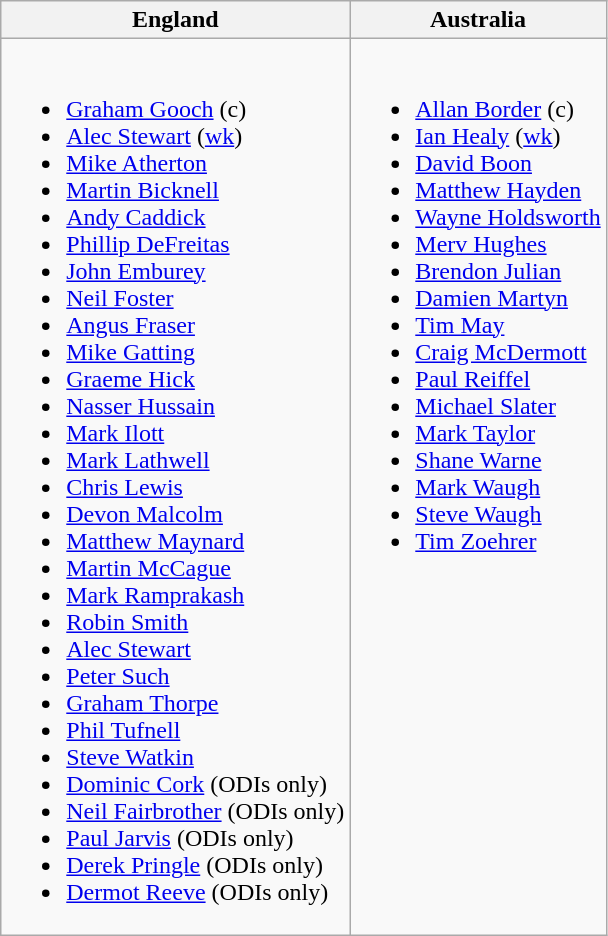<table class="wikitable">
<tr>
<th>England</th>
<th>Australia</th>
</tr>
<tr valign="top">
<td><br><ul><li><a href='#'>Graham Gooch</a> (c)</li><li><a href='#'>Alec Stewart</a> (<a href='#'>wk</a>)</li><li><a href='#'>Mike Atherton</a></li><li><a href='#'>Martin Bicknell</a></li><li><a href='#'>Andy Caddick</a></li><li><a href='#'>Phillip DeFreitas</a></li><li><a href='#'>John Emburey</a></li><li><a href='#'>Neil Foster</a></li><li><a href='#'>Angus Fraser</a></li><li><a href='#'>Mike Gatting</a></li><li><a href='#'>Graeme Hick</a></li><li><a href='#'>Nasser Hussain</a></li><li><a href='#'>Mark Ilott</a></li><li><a href='#'>Mark Lathwell</a></li><li><a href='#'>Chris Lewis</a></li><li><a href='#'>Devon Malcolm</a></li><li><a href='#'>Matthew Maynard</a></li><li><a href='#'>Martin McCague</a></li><li><a href='#'>Mark Ramprakash</a></li><li><a href='#'>Robin Smith</a></li><li><a href='#'>Alec Stewart</a></li><li><a href='#'>Peter Such</a></li><li><a href='#'>Graham Thorpe</a></li><li><a href='#'>Phil Tufnell</a></li><li><a href='#'>Steve Watkin</a></li><li><a href='#'>Dominic Cork</a> (ODIs only)</li><li><a href='#'>Neil Fairbrother</a> (ODIs only)</li><li><a href='#'>Paul Jarvis</a> (ODIs only)</li><li><a href='#'>Derek Pringle</a> (ODIs only)</li><li><a href='#'>Dermot Reeve</a> (ODIs only)</li></ul></td>
<td><br><ul><li><a href='#'>Allan Border</a> (c)</li><li><a href='#'>Ian Healy</a> (<a href='#'>wk</a>)</li><li><a href='#'>David Boon</a></li><li><a href='#'>Matthew Hayden</a></li><li><a href='#'>Wayne Holdsworth</a></li><li><a href='#'>Merv Hughes</a></li><li><a href='#'>Brendon Julian</a></li><li><a href='#'>Damien Martyn</a></li><li><a href='#'>Tim May</a></li><li><a href='#'>Craig McDermott</a></li><li><a href='#'>Paul Reiffel</a></li><li><a href='#'>Michael Slater</a></li><li><a href='#'>Mark Taylor</a></li><li><a href='#'>Shane Warne</a></li><li><a href='#'>Mark Waugh</a></li><li><a href='#'>Steve Waugh</a></li><li><a href='#'>Tim Zoehrer</a></li></ul></td>
</tr>
</table>
